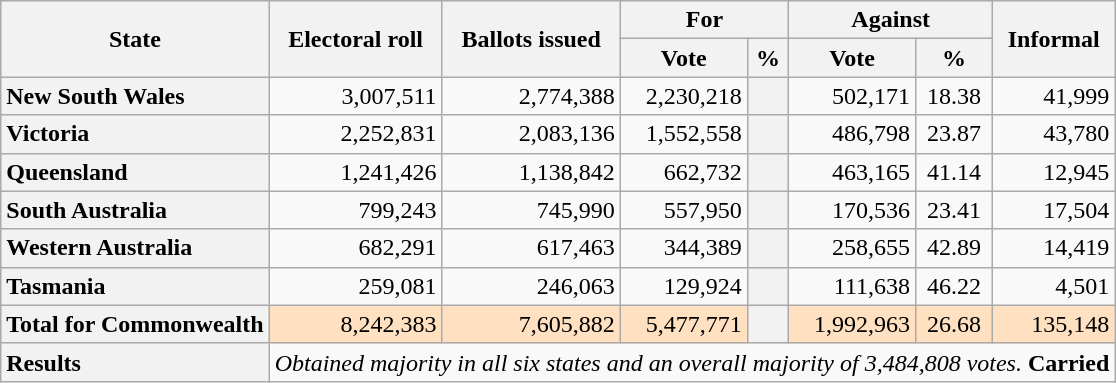<table class="wikitable">
<tr align=center>
<th rowspan="2">State</th>
<th rowspan="2">Electoral roll</th>
<th rowspan="2">Ballots issued</th>
<th align=center colspan="2">For</th>
<th align=center colspan="2">Against</th>
<th align=center rowspan="2">Informal</th>
</tr>
<tr>
<th align=center>Vote</th>
<th align=center>%</th>
<th align=center>Vote</th>
<th align=center>%</th>
</tr>
<tr align="right">
<th style="text-align:left;">New South Wales</th>
<td>3,007,511</td>
<td>2,774,388</td>
<td>2,230,218</td>
<th></th>
<td>502,171</td>
<td align="center">18.38</td>
<td>41,999</td>
</tr>
<tr align="right">
<th style="text-align:left;">Victoria</th>
<td>2,252,831</td>
<td>2,083,136</td>
<td>1,552,558</td>
<th></th>
<td>486,798</td>
<td align="center">23.87</td>
<td>43,780</td>
</tr>
<tr align="right">
<th style="text-align:left;">Queensland</th>
<td>1,241,426</td>
<td>1,138,842</td>
<td>662,732</td>
<th></th>
<td>463,165</td>
<td align="center">41.14</td>
<td>12,945</td>
</tr>
<tr align="right">
<th style="text-align:left;">South Australia</th>
<td>799,243</td>
<td>745,990</td>
<td>557,950</td>
<th></th>
<td>170,536</td>
<td align="center">23.41</td>
<td>17,504</td>
</tr>
<tr align="right">
<th style="text-align:left;">Western Australia</th>
<td>682,291</td>
<td>617,463</td>
<td>344,389</td>
<th></th>
<td>258,655</td>
<td align="center">42.89</td>
<td>14,419</td>
</tr>
<tr align="right">
<th style="text-align:left;">Tasmania</th>
<td>259,081</td>
<td>246,063</td>
<td>129,924</td>
<th></th>
<td>111,638</td>
<td align="center">46.22</td>
<td>4,501</td>
</tr>
<tr bgcolor="#FFE0C0" align="right">
<th style="text-align:left">Total for Commonwealth</th>
<td>8,242,383</td>
<td>7,605,882</td>
<td>5,477,771</td>
<th></th>
<td>1,992,963</td>
<td align="center">26.68</td>
<td>135,148</td>
</tr>
<tr>
<th style="text-align:left;">Results</th>
<td colSpan="8"><em>Obtained majority in all six states and an overall majority of 3,484,808 votes.</em> <strong>Carried</strong></td>
</tr>
</table>
